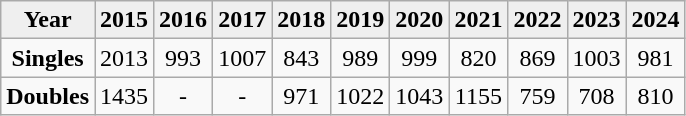<table class="wikitable">
<tr bgcolor="#efefef">
<td align="center"><strong>Year</strong></td>
<td align="center"><strong>2015</strong></td>
<td align="center"><strong>2016</strong></td>
<td align="center"><strong>2017</strong></td>
<td align="center"><strong>2018</strong></td>
<td align="center"><strong>2019</strong></td>
<td align="center"><strong>2020</strong></td>
<td align="center"><strong>2021</strong></td>
<td align="center"><strong>2022</strong></td>
<td align="center"><strong>2023</strong></td>
<td align="center"><strong>2024</strong></td>
</tr>
<tr>
<td align="center" valign="top"><strong>Singles</strong></td>
<td align="center" valign="top">2013</td>
<td align="center" valign="top">993</td>
<td align="center" valign="top">1007</td>
<td align="center" valign="top">843</td>
<td align="center" valign="top">989</td>
<td align="center" valign="top">999</td>
<td align="center" valign="top">820</td>
<td align="center" valign="top">869</td>
<td align="center" valign="top">1003</td>
<td align="center" valign="top">981</td>
</tr>
<tr>
<td align="center" valign="top"><strong>Doubles</strong></td>
<td align="center" valign="top">1435</td>
<td align="center" valign="top">-</td>
<td align="center" valign="top">-</td>
<td align="center" valign="top">971</td>
<td align="center" valign="top">1022</td>
<td align="center" valign="top">1043</td>
<td align="center" valign="top">1155</td>
<td align="center" valign="top">759</td>
<td align="center" valign="top">708</td>
<td align="center" valign="top">810</td>
</tr>
</table>
